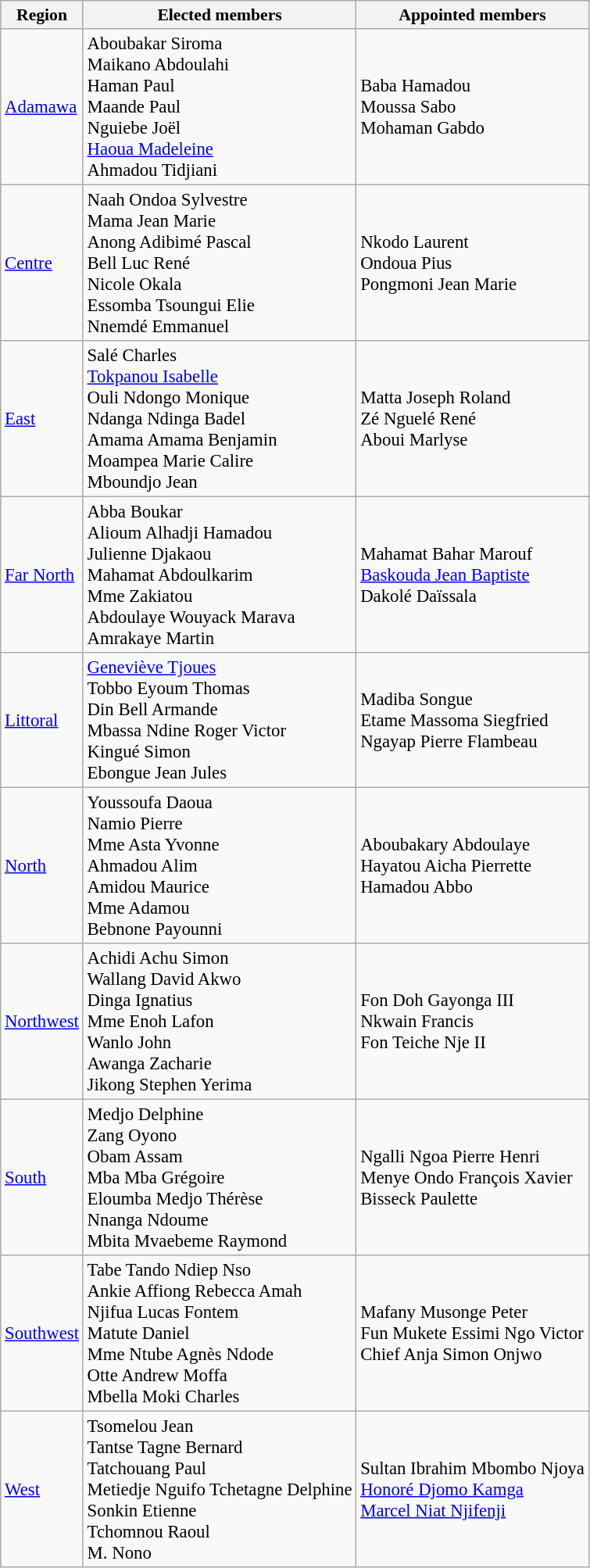<table class="wikitable" style="font-size:95%;">
<tr style="font-size:95%;">
<th>Region</th>
<th>Elected members</th>
<th>Appointed members</th>
</tr>
<tr>
<td><a href='#'>Adamawa</a></td>
<td>Aboubakar Siroma<br>Maikano Abdoulahi<br>Haman Paul<br>Maande Paul<br>Nguiebe Joël<br><a href='#'>Haoua Madeleine</a><br>Ahmadou Tidjiani</td>
<td>Baba Hamadou<br>Moussa Sabo<br>Mohaman Gabdo</td>
</tr>
<tr>
<td><a href='#'>Centre</a></td>
<td>Naah Ondoa Sylvestre<br>Mama Jean Marie<br>Anong Adibimé Pascal<br>Bell Luc René<br>Nicole Okala<br>Essomba Tsoungui Elie<br>Nnemdé Emmanuel</td>
<td>Nkodo Laurent<br>Ondoua Pius<br>Pongmoni Jean Marie</td>
</tr>
<tr>
<td><a href='#'>East</a></td>
<td>Salé Charles<br><a href='#'>Tokpanou Isabelle</a><br>Ouli Ndongo Monique<br>Ndanga Ndinga Badel<br>Amama Amama Benjamin<br>Moampea Marie Calire<br>Mboundjo Jean</td>
<td>Matta Joseph Roland<br>Zé Nguelé René<br>Aboui Marlyse</td>
</tr>
<tr>
<td><a href='#'>Far North</a></td>
<td>Abba Boukar<br>Alioum Alhadji Hamadou<br>Julienne Djakaou<br>Mahamat Abdoulkarim<br>Mme Zakiatou<br>Abdoulaye Wouyack Marava<br>Amrakaye Martin</td>
<td>Mahamat Bahar Marouf<br><a href='#'>Baskouda Jean Baptiste</a><br>Dakolé Daïssala</td>
</tr>
<tr>
<td><a href='#'>Littoral</a></td>
<td><a href='#'>Geneviève Tjoues</a><br>Tobbo Eyoum Thomas<br>Din Bell Armande<br>Mbassa Ndine Roger Victor<br>Kingué Simon<br>Ebongue Jean Jules<br></td>
<td>Madiba Songue<br>Etame Massoma Siegfried<br>Ngayap Pierre Flambeau</td>
</tr>
<tr>
<td><a href='#'>North</a></td>
<td>Youssoufa Daoua<br>Namio Pierre<br>Mme Asta Yvonne<br>Ahmadou Alim<br>Amidou Maurice<br>Mme Adamou<br>Bebnone Payounni</td>
<td>Aboubakary Abdoulaye<br>Hayatou Aicha Pierrette<br>Hamadou Abbo</td>
</tr>
<tr>
<td><a href='#'>Northwest</a></td>
<td>Achidi Achu Simon<br>Wallang David Akwo<br>Dinga Ignatius<br>Mme Enoh Lafon<br>Wanlo John<br>Awanga Zacharie<br>Jikong Stephen Yerima</td>
<td>Fon Doh Gayonga III<br>Nkwain Francis<br>Fon Teiche Nje II</td>
</tr>
<tr>
<td><a href='#'>South</a></td>
<td>Medjo Delphine<br>Zang Oyono<br>Obam Assam<br>Mba Mba Grégoire<br>Eloumba Medjo Thérèse<br>Nnanga Ndoume<br>Mbita Mvaebeme Raymond</td>
<td>Ngalli Ngoa Pierre Henri<br>Menye Ondo François Xavier<br>Bisseck Paulette</td>
</tr>
<tr>
<td><a href='#'>Southwest</a></td>
<td>Tabe Tando Ndiep Nso<br>Ankie Affiong Rebecca Amah<br>Njifua Lucas Fontem<br>Matute Daniel<br>Mme Ntube Agnès Ndode<br>Otte Andrew Moffa<br>Mbella Moki Charles</td>
<td>Mafany Musonge Peter<br>Fun Mukete Essimi Ngo Victor<br>Chief Anja Simon Onjwo</td>
</tr>
<tr>
<td><a href='#'>West</a></td>
<td>Tsomelou Jean<br>Tantse Tagne Bernard<br>Tatchouang Paul<br>Metiedje Nguifo Tchetagne Delphine<br>Sonkin Etienne<br>Tchomnou Raoul<br>M. Nono</td>
<td>Sultan Ibrahim Mbombo Njoya<br><a href='#'>Honoré Djomo Kamga</a><br><a href='#'>Marcel Niat Njifenji</a></td>
</tr>
</table>
